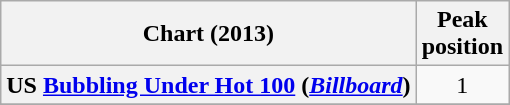<table class="wikitable sortable plainrowheaders" style="text-align:center;">
<tr>
<th>Chart (2013)</th>
<th>Peak<br>position</th>
</tr>
<tr>
<th scope="row">US <a href='#'>Bubbling Under Hot 100</a> (<em><a href='#'>Billboard</a></em>)</th>
<td align="center">1</td>
</tr>
<tr>
</tr>
</table>
